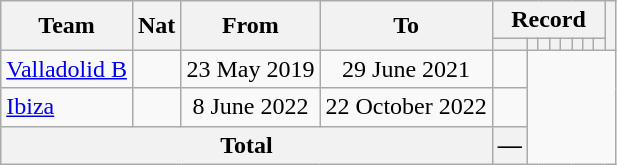<table class="wikitable" style="text-align: center">
<tr>
<th rowspan="2">Team</th>
<th rowspan="2">Nat</th>
<th rowspan="2">From</th>
<th rowspan="2">To</th>
<th colspan="8">Record</th>
<th rowspan=2></th>
</tr>
<tr>
<th></th>
<th></th>
<th></th>
<th></th>
<th></th>
<th></th>
<th></th>
<th></th>
</tr>
<tr>
<td align="left"><a href='#'>Valladolid B</a></td>
<td align="center"></td>
<td align="center">23 May 2019</td>
<td align="center">29 June 2021<br></td>
<td></td>
</tr>
<tr>
<td align="left"><a href='#'>Ibiza</a></td>
<td align="center"></td>
<td align="center">8 June 2022</td>
<td align="center">22 October 2022<br></td>
<td></td>
</tr>
<tr>
<th colspan="4">Total<br></th>
<th>—</th>
</tr>
</table>
